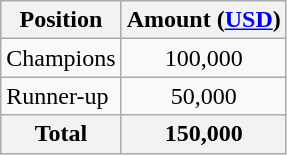<table class="wikitable" style="text-align:center">
<tr>
<th>Position</th>
<th>Amount (<a href='#'>USD</a>)</th>
</tr>
<tr>
<td align="left">Champions</td>
<td>100,000</td>
</tr>
<tr>
<td align="left">Runner-up</td>
<td>50,000</td>
</tr>
<tr>
<th>Total</th>
<th>150,000</th>
</tr>
</table>
